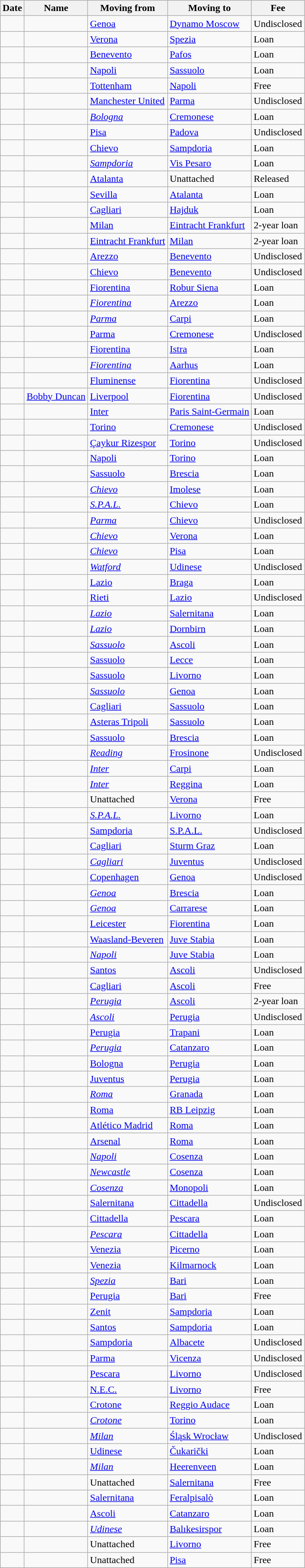<table class="wikitable sortable">
<tr>
<th>Date</th>
<th>Name</th>
<th>Moving from</th>
<th>Moving to</th>
<th>Fee</th>
</tr>
<tr>
<td></td>
<td> </td>
<td><a href='#'>Genoa</a></td>
<td> <a href='#'>Dynamo Moscow</a></td>
<td>Undisclosed</td>
</tr>
<tr>
<td></td>
<td></td>
<td><a href='#'>Verona</a></td>
<td><a href='#'>Spezia</a></td>
<td>Loan</td>
</tr>
<tr>
<td></td>
<td> </td>
<td><a href='#'>Benevento</a></td>
<td> <a href='#'>Pafos</a></td>
<td>Loan</td>
</tr>
<tr>
<td></td>
<td> </td>
<td><a href='#'>Napoli</a></td>
<td><a href='#'>Sassuolo</a></td>
<td>Loan</td>
</tr>
<tr>
<td></td>
<td> </td>
<td> <a href='#'>Tottenham</a></td>
<td><a href='#'>Napoli</a></td>
<td>Free</td>
</tr>
<tr>
<td></td>
<td></td>
<td> <a href='#'>Manchester United</a></td>
<td><a href='#'>Parma</a></td>
<td>Undisclosed</td>
</tr>
<tr>
<td></td>
<td> </td>
<td><em><a href='#'>Bologna</a></em></td>
<td><a href='#'>Cremonese</a></td>
<td>Loan</td>
</tr>
<tr>
<td></td>
<td></td>
<td><a href='#'>Pisa</a></td>
<td><a href='#'>Padova</a></td>
<td>Undisclosed</td>
</tr>
<tr>
<td></td>
<td></td>
<td><a href='#'>Chievo</a></td>
<td><a href='#'>Sampdoria</a></td>
<td>Loan</td>
</tr>
<tr>
<td></td>
<td></td>
<td><em><a href='#'>Sampdoria</a></em></td>
<td><a href='#'>Vis Pesaro</a></td>
<td>Loan</td>
</tr>
<tr>
<td></td>
<td> </td>
<td><a href='#'>Atalanta</a></td>
<td>Unattached</td>
<td>Released</td>
</tr>
<tr>
<td></td>
<td> </td>
<td> <a href='#'>Sevilla</a></td>
<td><a href='#'>Atalanta</a></td>
<td>Loan</td>
</tr>
<tr>
<td></td>
<td> </td>
<td><a href='#'>Cagliari</a></td>
<td> <a href='#'>Hajduk</a></td>
<td>Loan</td>
</tr>
<tr>
<td></td>
<td> </td>
<td><a href='#'>Milan</a></td>
<td> <a href='#'>Eintracht Frankfurt</a></td>
<td>2-year loan</td>
</tr>
<tr>
<td></td>
<td> </td>
<td> <a href='#'>Eintracht Frankfurt</a></td>
<td><a href='#'>Milan</a></td>
<td>2-year loan</td>
</tr>
<tr>
<td></td>
<td> </td>
<td><a href='#'>Arezzo</a></td>
<td><a href='#'>Benevento</a></td>
<td>Undisclosed</td>
</tr>
<tr>
<td></td>
<td> </td>
<td><a href='#'>Chievo</a></td>
<td><a href='#'>Benevento</a></td>
<td>Undisclosed</td>
</tr>
<tr>
<td></td>
<td></td>
<td><a href='#'>Fiorentina</a></td>
<td><a href='#'>Robur Siena</a></td>
<td>Loan</td>
</tr>
<tr>
<td></td>
<td></td>
<td><em><a href='#'>Fiorentina</a></em></td>
<td><a href='#'>Arezzo</a></td>
<td>Loan</td>
</tr>
<tr>
<td></td>
<td></td>
<td><em><a href='#'>Parma</a></em></td>
<td><a href='#'>Carpi</a></td>
<td>Loan</td>
</tr>
<tr>
<td></td>
<td></td>
<td><a href='#'>Parma</a></td>
<td><a href='#'>Cremonese</a></td>
<td>Undisclosed</td>
</tr>
<tr>
<td></td>
<td> </td>
<td><a href='#'>Fiorentina</a></td>
<td> <a href='#'>Istra</a></td>
<td>Loan</td>
</tr>
<tr>
<td></td>
<td> </td>
<td><em><a href='#'>Fiorentina</a></em></td>
<td> <a href='#'>Aarhus</a></td>
<td>Loan</td>
</tr>
<tr>
<td></td>
<td> </td>
<td> <a href='#'>Fluminense</a></td>
<td><a href='#'>Fiorentina</a></td>
<td>Undisclosed</td>
</tr>
<tr>
<td></td>
<td> <a href='#'>Bobby Duncan</a></td>
<td> <a href='#'>Liverpool</a></td>
<td><a href='#'>Fiorentina</a></td>
<td>Undisclosed</td>
</tr>
<tr>
<td></td>
<td> </td>
<td><a href='#'>Inter</a></td>
<td> <a href='#'>Paris Saint-Germain</a></td>
<td>Loan</td>
</tr>
<tr>
<td></td>
<td> </td>
<td><a href='#'>Torino</a></td>
<td><a href='#'>Cremonese</a> </td>
<td>Undisclosed</td>
</tr>
<tr>
<td></td>
<td> </td>
<td> <a href='#'>Çaykur Rizespor</a></td>
<td><a href='#'>Torino</a></td>
<td>Undisclosed</td>
</tr>
<tr>
<td></td>
<td></td>
<td><a href='#'>Napoli</a></td>
<td><a href='#'>Torino</a></td>
<td>Loan</td>
</tr>
<tr>
<td></td>
<td></td>
<td><a href='#'>Sassuolo</a></td>
<td><a href='#'>Brescia</a></td>
<td>Loan</td>
</tr>
<tr>
<td></td>
<td> </td>
<td><em><a href='#'>Chievo</a></em></td>
<td><a href='#'>Imolese</a></td>
<td>Loan</td>
</tr>
<tr>
<td></td>
<td></td>
<td><em><a href='#'>S.P.A.L.</a></em></td>
<td><a href='#'>Chievo</a></td>
<td>Loan</td>
</tr>
<tr>
<td></td>
<td></td>
<td><em><a href='#'>Parma</a></em></td>
<td><a href='#'>Chievo</a></td>
<td>Undisclosed</td>
</tr>
<tr>
<td></td>
<td> </td>
<td><em><a href='#'>Chievo</a></em></td>
<td><a href='#'>Verona</a></td>
<td>Loan</td>
</tr>
<tr>
<td></td>
<td></td>
<td><em><a href='#'>Chievo</a></em></td>
<td><a href='#'>Pisa</a></td>
<td>Loan</td>
</tr>
<tr>
<td></td>
<td></td>
<td> <em><a href='#'>Watford</a></em></td>
<td><a href='#'>Udinese</a></td>
<td>Undisclosed</td>
</tr>
<tr>
<td></td>
<td> </td>
<td><a href='#'>Lazio</a></td>
<td> <a href='#'>Braga</a></td>
<td>Loan</td>
</tr>
<tr>
<td></td>
<td> </td>
<td><a href='#'>Rieti</a></td>
<td><a href='#'>Lazio</a></td>
<td>Undisclosed</td>
</tr>
<tr>
<td></td>
<td> </td>
<td><em><a href='#'>Lazio</a></em></td>
<td><a href='#'>Salernitana</a></td>
<td>Loan</td>
</tr>
<tr>
<td></td>
<td> </td>
<td><em><a href='#'>Lazio</a></em></td>
<td> <a href='#'>Dornbirn</a></td>
<td>Loan</td>
</tr>
<tr>
<td></td>
<td> </td>
<td><em><a href='#'>Sassuolo</a></em></td>
<td><a href='#'>Ascoli</a></td>
<td>Loan</td>
</tr>
<tr>
<td></td>
<td> </td>
<td><a href='#'>Sassuolo</a></td>
<td><a href='#'>Lecce</a></td>
<td>Loan</td>
</tr>
<tr>
<td></td>
<td></td>
<td><a href='#'>Sassuolo</a></td>
<td><a href='#'>Livorno</a></td>
<td>Loan</td>
</tr>
<tr>
<td></td>
<td></td>
<td><em><a href='#'>Sassuolo</a></em></td>
<td><a href='#'>Genoa</a></td>
<td>Loan</td>
</tr>
<tr>
<td></td>
<td></td>
<td><a href='#'>Cagliari</a></td>
<td><a href='#'>Sassuolo</a></td>
<td>Loan</td>
</tr>
<tr>
<td></td>
<td> </td>
<td> <a href='#'>Asteras Tripoli</a></td>
<td><a href='#'>Sassuolo</a></td>
<td>Loan</td>
</tr>
<tr>
<td></td>
<td></td>
<td><a href='#'>Sassuolo</a></td>
<td><a href='#'>Brescia</a></td>
<td>Loan</td>
</tr>
<tr>
<td></td>
<td> </td>
<td> <em><a href='#'>Reading</a></em></td>
<td><a href='#'>Frosinone</a></td>
<td>Undisclosed</td>
</tr>
<tr>
<td></td>
<td></td>
<td><em><a href='#'>Inter</a></em></td>
<td><a href='#'>Carpi</a></td>
<td>Loan</td>
</tr>
<tr>
<td></td>
<td> </td>
<td><em><a href='#'>Inter</a></em></td>
<td><a href='#'>Reggina</a></td>
<td>Loan</td>
</tr>
<tr>
<td></td>
<td> </td>
<td>Unattached</td>
<td><a href='#'>Verona</a></td>
<td>Free</td>
</tr>
<tr>
<td></td>
<td></td>
<td><em><a href='#'>S.P.A.L.</a></em></td>
<td><a href='#'>Livorno</a></td>
<td>Loan</td>
</tr>
<tr>
<td></td>
<td></td>
<td><a href='#'>Sampdoria</a></td>
<td><a href='#'>S.P.A.L.</a></td>
<td>Undisclosed</td>
</tr>
<tr>
<td></td>
<td> </td>
<td><a href='#'>Cagliari</a></td>
<td> <a href='#'>Sturm Graz</a></td>
<td>Loan</td>
</tr>
<tr>
<td></td>
<td> </td>
<td><em><a href='#'>Cagliari</a></em></td>
<td><a href='#'>Juventus</a></td>
<td>Undisclosed</td>
</tr>
<tr>
<td></td>
<td> </td>
<td> <a href='#'>Copenhagen</a></td>
<td><a href='#'>Genoa</a></td>
<td>Undisclosed</td>
</tr>
<tr>
<td></td>
<td> </td>
<td><em><a href='#'>Genoa</a></em></td>
<td><a href='#'>Brescia</a></td>
<td>Loan</td>
</tr>
<tr>
<td></td>
<td></td>
<td><em><a href='#'>Genoa</a></em></td>
<td><a href='#'>Carrarese</a></td>
<td>Loan</td>
</tr>
<tr>
<td></td>
<td> </td>
<td> <a href='#'>Leicester</a></td>
<td><a href='#'>Fiorentina</a></td>
<td>Loan</td>
</tr>
<tr>
<td></td>
<td></td>
<td> <a href='#'>Waasland-Beveren</a></td>
<td><a href='#'>Juve Stabia</a></td>
<td>Loan</td>
</tr>
<tr>
<td></td>
<td></td>
<td><em><a href='#'>Napoli</a></em></td>
<td><a href='#'>Juve Stabia</a></td>
<td>Loan</td>
</tr>
<tr>
<td></td>
<td> </td>
<td> <a href='#'>Santos</a></td>
<td><a href='#'>Ascoli</a></td>
<td>Undisclosed</td>
</tr>
<tr>
<td></td>
<td></td>
<td><a href='#'>Cagliari</a></td>
<td><a href='#'>Ascoli</a></td>
<td>Free</td>
</tr>
<tr>
<td></td>
<td></td>
<td><em><a href='#'>Perugia</a></em></td>
<td><a href='#'>Ascoli</a></td>
<td>2-year loan</td>
</tr>
<tr>
<td></td>
<td></td>
<td><em><a href='#'>Ascoli</a></em></td>
<td><a href='#'>Perugia</a></td>
<td>Undisclosed</td>
</tr>
<tr>
<td></td>
<td></td>
<td><a href='#'>Perugia</a></td>
<td><a href='#'>Trapani</a></td>
<td>Loan</td>
</tr>
<tr>
<td></td>
<td></td>
<td><em><a href='#'>Perugia</a></em></td>
<td><a href='#'>Catanzaro</a></td>
<td>Loan</td>
</tr>
<tr>
<td></td>
<td></td>
<td><a href='#'>Bologna</a></td>
<td><a href='#'>Perugia</a></td>
<td>Loan</td>
</tr>
<tr>
<td></td>
<td></td>
<td><a href='#'>Juventus</a></td>
<td><a href='#'>Perugia</a></td>
<td>Loan</td>
</tr>
<tr>
<td></td>
<td> </td>
<td><em><a href='#'>Roma</a></em></td>
<td> <a href='#'>Granada</a></td>
<td>Loan</td>
</tr>
<tr>
<td></td>
<td> </td>
<td><a href='#'>Roma</a></td>
<td> <a href='#'>RB Leipzig</a></td>
<td>Loan</td>
</tr>
<tr>
<td></td>
<td> </td>
<td> <a href='#'>Atlético Madrid</a></td>
<td><a href='#'>Roma</a></td>
<td>Loan</td>
</tr>
<tr>
<td></td>
<td> </td>
<td> <a href='#'>Arsenal</a></td>
<td><a href='#'>Roma</a></td>
<td>Loan</td>
</tr>
<tr>
<td></td>
<td> </td>
<td><em><a href='#'>Napoli</a></em></td>
<td><a href='#'>Cosenza</a></td>
<td>Loan</td>
</tr>
<tr>
<td></td>
<td> </td>
<td> <em><a href='#'>Newcastle</a></em></td>
<td><a href='#'>Cosenza</a></td>
<td>Loan</td>
</tr>
<tr>
<td></td>
<td></td>
<td><em><a href='#'>Cosenza</a></em></td>
<td><a href='#'>Monopoli</a></td>
<td>Loan</td>
</tr>
<tr>
<td></td>
<td></td>
<td><a href='#'>Salernitana</a></td>
<td><a href='#'>Cittadella</a></td>
<td>Undisclosed</td>
</tr>
<tr>
<td></td>
<td></td>
<td><a href='#'>Cittadella</a></td>
<td><a href='#'>Pescara</a></td>
<td>Loan</td>
</tr>
<tr>
<td></td>
<td></td>
<td><em><a href='#'>Pescara</a></em></td>
<td><a href='#'>Cittadella</a></td>
<td>Loan</td>
</tr>
<tr>
<td></td>
<td></td>
<td><a href='#'>Venezia</a></td>
<td><a href='#'>Picerno</a></td>
<td>Loan</td>
</tr>
<tr>
<td></td>
<td> </td>
<td><a href='#'>Venezia</a></td>
<td> <a href='#'>Kilmarnock</a></td>
<td>Loan</td>
</tr>
<tr>
<td></td>
<td> </td>
<td><em><a href='#'>Spezia</a></em></td>
<td><a href='#'>Bari</a></td>
<td>Loan</td>
</tr>
<tr>
<td></td>
<td></td>
<td><a href='#'>Perugia</a></td>
<td><a href='#'>Bari</a></td>
<td>Free</td>
</tr>
<tr>
<td></td>
<td> </td>
<td> <a href='#'>Zenit</a></td>
<td><a href='#'>Sampdoria</a></td>
<td>Loan</td>
</tr>
<tr>
<td></td>
<td> </td>
<td> <a href='#'>Santos</a></td>
<td><a href='#'>Sampdoria</a></td>
<td>Loan</td>
</tr>
<tr>
<td></td>
<td></td>
<td><a href='#'>Sampdoria</a></td>
<td> <a href='#'>Albacete</a></td>
<td>Undisclosed</td>
</tr>
<tr>
<td></td>
<td></td>
<td><a href='#'>Parma</a></td>
<td><a href='#'>Vicenza</a></td>
<td>Undisclosed</td>
</tr>
<tr>
<td></td>
<td></td>
<td><a href='#'>Pescara</a></td>
<td><a href='#'>Livorno</a></td>
<td>Undisclosed</td>
</tr>
<tr>
<td></td>
<td> </td>
<td> <a href='#'>N.E.C.</a></td>
<td><a href='#'>Livorno</a></td>
<td>Free</td>
</tr>
<tr>
<td></td>
<td> </td>
<td><a href='#'>Crotone</a></td>
<td><a href='#'>Reggio Audace</a></td>
<td>Loan</td>
</tr>
<tr>
<td></td>
<td> </td>
<td><em><a href='#'>Crotone</a></em></td>
<td><a href='#'>Torino</a></td>
<td>Loan</td>
</tr>
<tr>
<td></td>
<td> </td>
<td><em><a href='#'>Milan</a></em></td>
<td> <a href='#'>Śląsk Wrocław</a></td>
<td>Undisclosed</td>
</tr>
<tr>
<td></td>
<td> </td>
<td><a href='#'>Udinese</a></td>
<td> <a href='#'>Čukarički</a></td>
<td>Loan</td>
</tr>
<tr>
<td></td>
<td> </td>
<td><em><a href='#'>Milan</a></em></td>
<td> <a href='#'>Heerenveen</a></td>
<td>Loan</td>
</tr>
<tr>
<td></td>
<td> </td>
<td>Unattached</td>
<td><a href='#'>Salernitana</a></td>
<td>Free</td>
</tr>
<tr>
<td></td>
<td></td>
<td><a href='#'>Salernitana</a></td>
<td><a href='#'>Feralpisalò</a></td>
<td>Loan</td>
</tr>
<tr>
<td></td>
<td></td>
<td><a href='#'>Ascoli</a></td>
<td><a href='#'>Catanzaro</a></td>
<td>Loan</td>
</tr>
<tr>
<td></td>
<td> </td>
<td><em><a href='#'>Udinese</a></em></td>
<td> <a href='#'>Balıkesirspor</a></td>
<td>Loan</td>
</tr>
<tr>
<td></td>
<td></td>
<td>Unattached</td>
<td><a href='#'>Livorno</a></td>
<td>Free</td>
</tr>
<tr>
<td></td>
<td></td>
<td>Unattached</td>
<td><a href='#'>Pisa</a></td>
<td>Free</td>
</tr>
</table>
